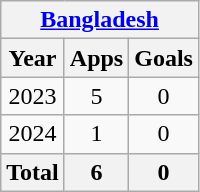<table class="wikitable" style="text-align:center">
<tr>
<th colspan=3><a href='#'>Bangladesh</a></th>
</tr>
<tr>
<th>Year</th>
<th>Apps</th>
<th>Goals</th>
</tr>
<tr>
<td>2023</td>
<td>5</td>
<td>0</td>
</tr>
<tr>
<td>2024</td>
<td>1</td>
<td>0</td>
</tr>
<tr>
<th>Total</th>
<th>6</th>
<th>0</th>
</tr>
</table>
